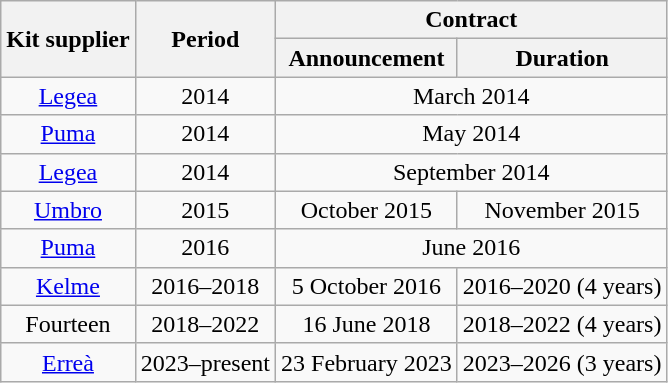<table class="wikitable" style="text-align:center">
<tr>
<th rowspan="2">Kit supplier</th>
<th rowspan="2">Period</th>
<th colspan="2">Contract</th>
</tr>
<tr>
<th>Announcement</th>
<th>Duration</th>
</tr>
<tr>
<td> <a href='#'>Legea</a></td>
<td>2014</td>
<td colspan="2">March 2014</td>
</tr>
<tr>
<td> <a href='#'>Puma</a></td>
<td>2014</td>
<td colspan="2">May 2014</td>
</tr>
<tr>
<td> <a href='#'>Legea</a></td>
<td>2014</td>
<td colspan="2">September 2014</td>
</tr>
<tr>
<td> <a href='#'>Umbro</a></td>
<td>2015</td>
<td>October 2015</td>
<td>November 2015</td>
</tr>
<tr>
<td> <a href='#'>Puma</a></td>
<td>2016</td>
<td colspan="2">June 2016</td>
</tr>
<tr>
<td> <a href='#'>Kelme</a></td>
<td>2016–2018</td>
<td>5 October 2016</td>
<td>2016–2020 (4 years)</td>
</tr>
<tr>
<td> Fourteen</td>
<td>2018–2022</td>
<td>16 June 2018</td>
<td>2018–2022 (4 years)</td>
</tr>
<tr>
<td> <a href='#'>Erreà</a></td>
<td>2023–present</td>
<td>23 February 2023</td>
<td>2023–2026 (3 years)</td>
</tr>
</table>
